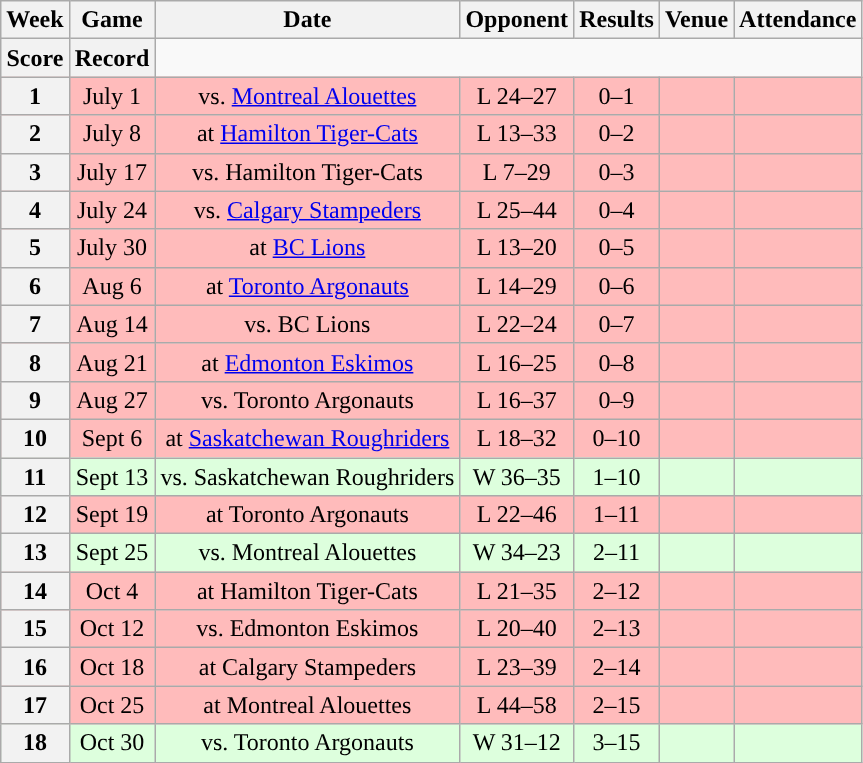<table class="wikitable" style="text-align:center">
<tr>
<th>Week</th>
<th>Game</th>
<th>Date</th>
<th>Opponent</th>
<th>Results</th>
<th>Venue</th>
<th>Attendance</th>
</tr>
<tr>
<th>Score</th>
<th>Record</th>
</tr>
<tr style="background:#ffbbbb">
<th>1</th>
<td>July 1</td>
<td>vs. <a href='#'>Montreal Alouettes</a></td>
<td>L 24–27</td>
<td>0–1</td>
<td></td>
<td></td>
</tr>
<tr style="background:#ffbbbb">
<th>2</th>
<td>July 8</td>
<td>at <a href='#'>Hamilton Tiger-Cats</a></td>
<td>L 13–33</td>
<td>0–2</td>
<td></td>
<td></td>
</tr>
<tr style="background:#ffbbbb">
<th>3</th>
<td>July 17</td>
<td>vs. Hamilton Tiger-Cats</td>
<td>L 7–29</td>
<td>0–3</td>
<td></td>
<td></td>
</tr>
<tr style="background:#ffbbbb">
<th>4</th>
<td>July 24</td>
<td>vs. <a href='#'>Calgary Stampeders</a></td>
<td>L 25–44</td>
<td>0–4</td>
<td></td>
<td></td>
</tr>
<tr style="background:#ffbbbb">
<th>5</th>
<td>July 30</td>
<td>at <a href='#'>BC Lions</a></td>
<td>L 13–20</td>
<td>0–5</td>
<td></td>
<td></td>
</tr>
<tr style="background:#ffbbbb">
<th>6</th>
<td>Aug 6</td>
<td>at <a href='#'>Toronto Argonauts</a></td>
<td>L 14–29</td>
<td>0–6</td>
<td></td>
<td></td>
</tr>
<tr style="background:#ffbbbb">
<th>7</th>
<td>Aug 14</td>
<td>vs. BC Lions</td>
<td>L 22–24</td>
<td>0–7</td>
<td></td>
<td></td>
</tr>
<tr style="background:#ffbbbb">
<th>8</th>
<td>Aug 21</td>
<td>at <a href='#'>Edmonton Eskimos</a></td>
<td>L 16–25</td>
<td>0–8</td>
<td></td>
<td></td>
</tr>
<tr style="background:#ffbbbb">
<th>9</th>
<td>Aug 27</td>
<td>vs. Toronto Argonauts</td>
<td>L 16–37</td>
<td>0–9</td>
<td></td>
<td></td>
</tr>
<tr style="background:#ffbbbb">
<th>10</th>
<td>Sept 6</td>
<td>at <a href='#'>Saskatchewan Roughriders</a></td>
<td>L 18–32</td>
<td>0–10</td>
<td></td>
<td></td>
</tr>
<tr style="background:#ddffdd">
<th>11</th>
<td>Sept 13</td>
<td>vs. Saskatchewan Roughriders</td>
<td>W 36–35</td>
<td>1–10</td>
<td></td>
<td></td>
</tr>
<tr style="background:#ffbbbb">
<th>12</th>
<td>Sept 19</td>
<td>at Toronto Argonauts</td>
<td>L 22–46</td>
<td>1–11</td>
<td></td>
<td></td>
</tr>
<tr align="center" bgcolor="#ddffdd">
<th>13</th>
<td>Sept 25</td>
<td>vs. Montreal Alouettes</td>
<td>W 34–23</td>
<td>2–11</td>
<td></td>
<td></td>
</tr>
<tr style="background:#ffbbbb">
<th>14</th>
<td>Oct 4</td>
<td>at Hamilton Tiger-Cats</td>
<td>L 21–35</td>
<td>2–12</td>
<td></td>
<td></td>
</tr>
<tr style="background:#ffbbbb">
<th>15</th>
<td>Oct 12</td>
<td>vs. Edmonton Eskimos</td>
<td>L 20–40</td>
<td>2–13</td>
<td></td>
<td></td>
</tr>
<tr style="background:#ffbbbb">
<th>16</th>
<td>Oct 18</td>
<td>at Calgary Stampeders</td>
<td>L 23–39</td>
<td>2–14</td>
<td></td>
<td></td>
</tr>
<tr style="background:#ffbbbb">
<th>17</th>
<td>Oct 25</td>
<td>at Montreal Alouettes</td>
<td>L 44–58</td>
<td>2–15</td>
<td></td>
<td></td>
</tr>
<tr style="background:#ddffdd">
<th>18</th>
<td>Oct 30</td>
<td>vs. Toronto Argonauts</td>
<td>W 31–12</td>
<td>3–15</td>
<td></td>
<td></td>
</tr>
</table>
